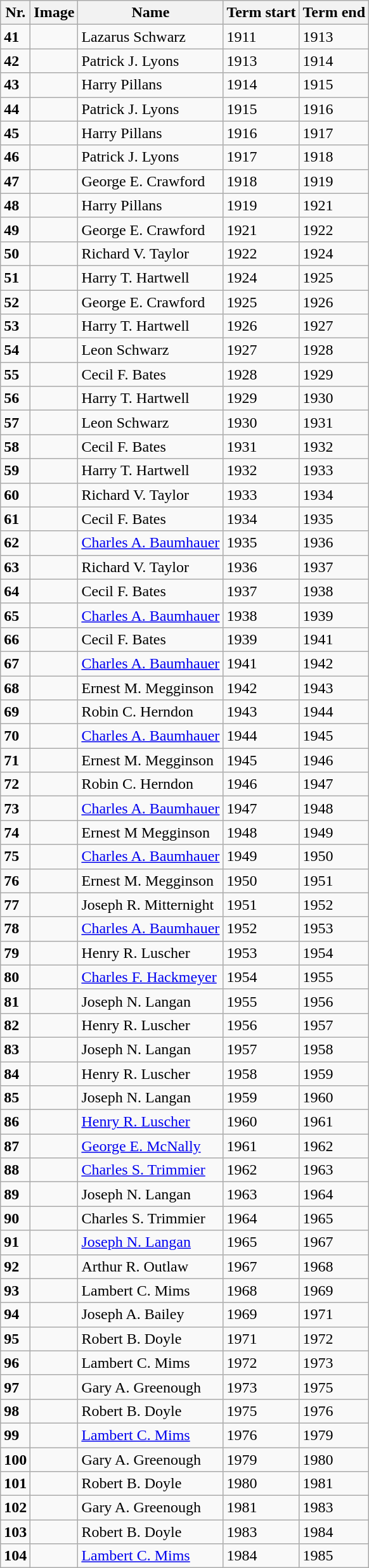<table class="wikitable">
<tr>
<th>Nr.</th>
<th>Image</th>
<th>Name</th>
<th>Term start</th>
<th>Term end</th>
</tr>
<tr>
<td><strong>41</strong></td>
<td></td>
<td>Lazarus Schwarz</td>
<td>1911</td>
<td>1913</td>
</tr>
<tr>
<td><strong>42</strong></td>
<td></td>
<td>Patrick J. Lyons</td>
<td>1913</td>
<td>1914</td>
</tr>
<tr>
<td><strong>43</strong></td>
<td></td>
<td>Harry Pillans</td>
<td>1914</td>
<td>1915</td>
</tr>
<tr>
<td><strong>44</strong></td>
<td></td>
<td>Patrick J. Lyons</td>
<td>1915</td>
<td>1916</td>
</tr>
<tr>
<td><strong>45</strong></td>
<td></td>
<td>Harry Pillans</td>
<td>1916</td>
<td>1917</td>
</tr>
<tr>
<td><strong>46</strong></td>
<td></td>
<td>Patrick J. Lyons</td>
<td>1917</td>
<td>1918</td>
</tr>
<tr>
<td><strong>47</strong></td>
<td></td>
<td>George E. Crawford</td>
<td>1918</td>
<td>1919</td>
</tr>
<tr>
<td><strong>48</strong></td>
<td></td>
<td>Harry Pillans</td>
<td>1919</td>
<td>1921</td>
</tr>
<tr>
<td><strong>49</strong></td>
<td></td>
<td>George E. Crawford</td>
<td>1921</td>
<td>1922</td>
</tr>
<tr>
<td><strong>50</strong></td>
<td></td>
<td>Richard V. Taylor</td>
<td>1922</td>
<td>1924</td>
</tr>
<tr>
<td><strong>51</strong></td>
<td></td>
<td>Harry T. Hartwell</td>
<td>1924</td>
<td>1925</td>
</tr>
<tr>
<td><strong>52</strong></td>
<td></td>
<td>George E. Crawford</td>
<td>1925</td>
<td>1926</td>
</tr>
<tr>
<td><strong>53</strong></td>
<td></td>
<td>Harry T. Hartwell</td>
<td>1926</td>
<td>1927</td>
</tr>
<tr>
<td><strong>54</strong></td>
<td></td>
<td>Leon Schwarz</td>
<td>1927</td>
<td>1928</td>
</tr>
<tr>
<td><strong>55</strong></td>
<td></td>
<td>Cecil F. Bates</td>
<td>1928</td>
<td>1929</td>
</tr>
<tr>
<td><strong>56</strong></td>
<td></td>
<td>Harry T. Hartwell</td>
<td>1929</td>
<td>1930</td>
</tr>
<tr>
<td><strong>57</strong></td>
<td></td>
<td>Leon Schwarz</td>
<td>1930</td>
<td>1931</td>
</tr>
<tr>
<td><strong>58</strong></td>
<td></td>
<td>Cecil F. Bates</td>
<td>1931</td>
<td>1932</td>
</tr>
<tr>
<td><strong>59</strong></td>
<td></td>
<td>Harry T. Hartwell</td>
<td>1932</td>
<td>1933</td>
</tr>
<tr>
<td><strong>60</strong></td>
<td></td>
<td>Richard V. Taylor</td>
<td>1933</td>
<td>1934</td>
</tr>
<tr>
<td><strong>61</strong></td>
<td></td>
<td>Cecil F. Bates</td>
<td>1934</td>
<td>1935</td>
</tr>
<tr>
<td><strong>62</strong></td>
<td></td>
<td><a href='#'>Charles A. Baumhauer</a></td>
<td>1935</td>
<td>1936</td>
</tr>
<tr>
<td><strong>63</strong></td>
<td></td>
<td>Richard V. Taylor</td>
<td>1936</td>
<td>1937</td>
</tr>
<tr>
<td><strong>64</strong></td>
<td></td>
<td>Cecil F. Bates</td>
<td>1937</td>
<td>1938</td>
</tr>
<tr>
<td><strong>65</strong></td>
<td></td>
<td><a href='#'>Charles A. Baumhauer</a></td>
<td>1938</td>
<td>1939</td>
</tr>
<tr>
<td><strong>66</strong></td>
<td></td>
<td>Cecil F. Bates</td>
<td>1939</td>
<td>1941</td>
</tr>
<tr>
<td><strong>67</strong></td>
<td></td>
<td><a href='#'>Charles A. Baumhauer</a></td>
<td>1941</td>
<td>1942</td>
</tr>
<tr>
<td><strong>68</strong></td>
<td></td>
<td>Ernest M. Megginson</td>
<td>1942</td>
<td>1943</td>
</tr>
<tr>
<td><strong>69</strong></td>
<td></td>
<td>Robin C. Herndon</td>
<td>1943</td>
<td>1944</td>
</tr>
<tr>
<td><strong>70</strong></td>
<td></td>
<td><a href='#'>Charles A. Baumhauer</a></td>
<td>1944</td>
<td>1945</td>
</tr>
<tr>
<td><strong>71</strong></td>
<td></td>
<td>Ernest M. Megginson</td>
<td>1945</td>
<td>1946</td>
</tr>
<tr>
<td><strong>72</strong></td>
<td></td>
<td>Robin C. Herndon</td>
<td>1946</td>
<td>1947</td>
</tr>
<tr>
<td><strong>73</strong></td>
<td></td>
<td><a href='#'>Charles A. Baumhauer</a></td>
<td>1947</td>
<td>1948</td>
</tr>
<tr>
<td><strong>74</strong></td>
<td></td>
<td>Ernest M Megginson</td>
<td>1948</td>
<td>1949</td>
</tr>
<tr>
<td><strong>75</strong></td>
<td></td>
<td><a href='#'>Charles A. Baumhauer</a></td>
<td>1949</td>
<td>1950</td>
</tr>
<tr>
<td><strong>76</strong></td>
<td></td>
<td>Ernest M. Megginson</td>
<td>1950</td>
<td>1951</td>
</tr>
<tr>
<td><strong>77</strong></td>
<td></td>
<td>Joseph R. Mitternight</td>
<td>1951</td>
<td>1952</td>
</tr>
<tr>
<td><strong>78</strong></td>
<td></td>
<td><a href='#'>Charles A. Baumhauer</a></td>
<td>1952</td>
<td>1953</td>
</tr>
<tr>
<td><strong>79</strong></td>
<td></td>
<td>Henry R. Luscher</td>
<td>1953</td>
<td>1954</td>
</tr>
<tr>
<td><strong>80</strong></td>
<td></td>
<td><a href='#'>Charles F. Hackmeyer</a></td>
<td>1954</td>
<td>1955</td>
</tr>
<tr>
<td><strong>81</strong></td>
<td></td>
<td>Joseph N. Langan</td>
<td>1955</td>
<td>1956</td>
</tr>
<tr>
<td><strong>82</strong></td>
<td></td>
<td>Henry R. Luscher</td>
<td>1956</td>
<td>1957</td>
</tr>
<tr>
<td><strong>83</strong></td>
<td></td>
<td>Joseph N. Langan</td>
<td>1957</td>
<td>1958</td>
</tr>
<tr>
<td><strong>84</strong></td>
<td></td>
<td>Henry R. Luscher</td>
<td>1958</td>
<td>1959</td>
</tr>
<tr>
<td><strong>85</strong></td>
<td></td>
<td>Joseph N. Langan</td>
<td>1959</td>
<td>1960</td>
</tr>
<tr>
<td><strong>86</strong></td>
<td></td>
<td><a href='#'>Henry R. Luscher</a></td>
<td>1960</td>
<td>1961</td>
</tr>
<tr>
<td><strong>87</strong></td>
<td></td>
<td><a href='#'>George E. McNally</a></td>
<td>1961</td>
<td>1962</td>
</tr>
<tr>
<td><strong>88</strong></td>
<td></td>
<td><a href='#'>Charles S. Trimmier</a></td>
<td>1962</td>
<td>1963</td>
</tr>
<tr>
<td><strong>89</strong></td>
<td></td>
<td>Joseph N. Langan</td>
<td>1963</td>
<td>1964</td>
</tr>
<tr>
<td><strong>90</strong></td>
<td></td>
<td>Charles S. Trimmier</td>
<td>1964</td>
<td>1965</td>
</tr>
<tr>
<td><strong>91</strong></td>
<td></td>
<td><a href='#'>Joseph N. Langan</a></td>
<td>1965</td>
<td>1967</td>
</tr>
<tr>
<td><strong>92</strong></td>
<td></td>
<td>Arthur R. Outlaw</td>
<td>1967</td>
<td>1968</td>
</tr>
<tr>
<td><strong>93</strong></td>
<td></td>
<td>Lambert C. Mims</td>
<td>1968</td>
<td>1969</td>
</tr>
<tr>
<td><strong>94</strong></td>
<td></td>
<td>Joseph A. Bailey</td>
<td>1969</td>
<td>1971</td>
</tr>
<tr>
<td><strong>95</strong></td>
<td></td>
<td>Robert B. Doyle</td>
<td>1971</td>
<td>1972</td>
</tr>
<tr>
<td><strong>96</strong></td>
<td></td>
<td>Lambert C. Mims</td>
<td>1972</td>
<td>1973</td>
</tr>
<tr>
<td><strong>97</strong></td>
<td></td>
<td>Gary A. Greenough</td>
<td>1973</td>
<td>1975</td>
</tr>
<tr>
<td><strong>98</strong></td>
<td></td>
<td>Robert B. Doyle</td>
<td>1975 </td>
<td>1976</td>
</tr>
<tr>
<td><strong>99</strong></td>
<td></td>
<td><a href='#'>Lambert C. Mims</a></td>
<td>1976</td>
<td>1979</td>
</tr>
<tr>
<td><strong>100</strong></td>
<td></td>
<td>Gary A. Greenough</td>
<td>1979</td>
<td>1980</td>
</tr>
<tr>
<td><strong>101</strong></td>
<td></td>
<td>Robert B. Doyle</td>
<td>1980</td>
<td>1981</td>
</tr>
<tr>
<td><strong>102</strong></td>
<td></td>
<td>Gary A. Greenough</td>
<td>1981</td>
<td>1983</td>
</tr>
<tr>
<td><strong>103</strong></td>
<td></td>
<td>Robert B. Doyle</td>
<td>1983</td>
<td>1984</td>
</tr>
<tr>
<td><strong>104</strong></td>
<td></td>
<td><a href='#'>Lambert C. Mims</a></td>
<td>1984</td>
<td>1985</td>
</tr>
</table>
